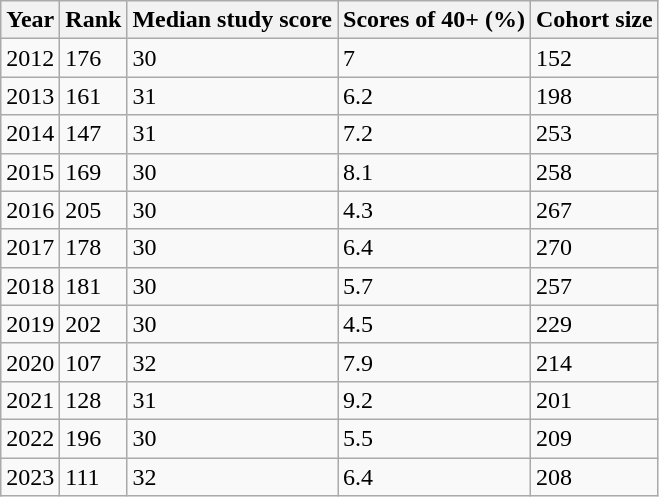<table class="wikitable">
<tr>
<th>Year</th>
<th>Rank</th>
<th>Median study score</th>
<th>Scores of 40+ (%)</th>
<th>Cohort size</th>
</tr>
<tr>
<td>2012</td>
<td>176</td>
<td>30</td>
<td>7</td>
<td>152</td>
</tr>
<tr>
<td>2013</td>
<td>161</td>
<td>31</td>
<td>6.2</td>
<td>198</td>
</tr>
<tr>
<td>2014</td>
<td>147</td>
<td>31</td>
<td>7.2</td>
<td>253</td>
</tr>
<tr>
<td>2015</td>
<td>169</td>
<td>30</td>
<td>8.1</td>
<td>258</td>
</tr>
<tr>
<td>2016</td>
<td>205</td>
<td>30</td>
<td>4.3</td>
<td>267</td>
</tr>
<tr>
<td>2017</td>
<td>178</td>
<td>30</td>
<td>6.4</td>
<td>270</td>
</tr>
<tr>
<td>2018</td>
<td>181</td>
<td>30</td>
<td>5.7</td>
<td>257</td>
</tr>
<tr>
<td>2019</td>
<td>202</td>
<td>30</td>
<td>4.5</td>
<td>229</td>
</tr>
<tr>
<td>2020</td>
<td>107</td>
<td>32</td>
<td>7.9</td>
<td>214</td>
</tr>
<tr>
<td>2021</td>
<td>128</td>
<td>31</td>
<td>9.2</td>
<td>201</td>
</tr>
<tr>
<td>2022</td>
<td>196</td>
<td>30</td>
<td>5.5</td>
<td>209</td>
</tr>
<tr>
<td>2023</td>
<td>111</td>
<td>32</td>
<td>6.4</td>
<td>208</td>
</tr>
</table>
